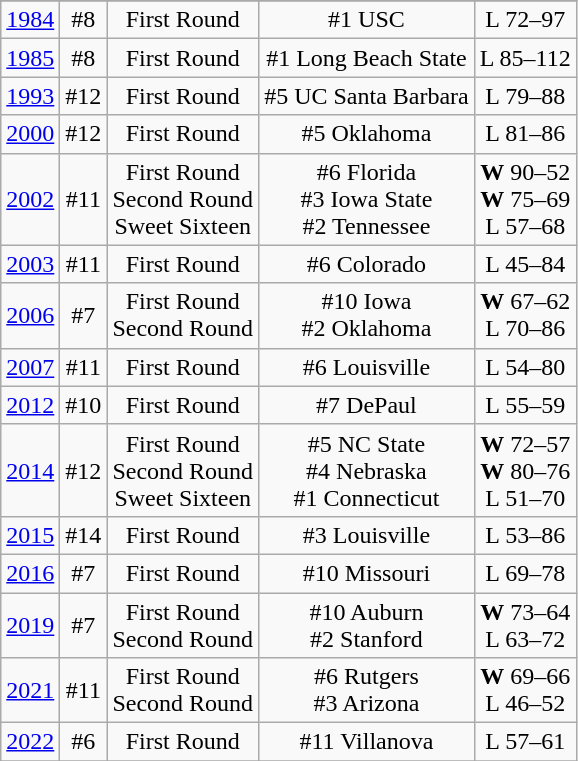<table class="wikitable" style="text-align:center">
<tr>
</tr>
<tr>
<td rowspan=1><a href='#'>1984</a></td>
<td>#8</td>
<td>First Round</td>
<td>#1 USC</td>
<td>L 72–97</td>
</tr>
<tr style="text-align:center;">
<td rowspan=1><a href='#'>1985</a></td>
<td>#8</td>
<td>First Round</td>
<td>#1 Long Beach State</td>
<td>L 85–112</td>
</tr>
<tr style="text-align:center;">
<td rowspan=1><a href='#'>1993</a></td>
<td>#12</td>
<td>First Round</td>
<td>#5 UC Santa Barbara</td>
<td>L 79–88</td>
</tr>
<tr style="text-align:center;">
<td rowspan=1><a href='#'>2000</a></td>
<td>#12</td>
<td>First Round</td>
<td>#5 Oklahoma</td>
<td>L 81–86</td>
</tr>
<tr style="text-align:center;">
<td rowspan=1><a href='#'>2002</a></td>
<td>#11</td>
<td>First Round<br>Second Round<br>Sweet Sixteen</td>
<td>#6 Florida<br>#3 Iowa State<br>#2 Tennessee</td>
<td><strong>W</strong> 90–52<br><strong>W</strong> 75–69<br>L 57–68</td>
</tr>
<tr style="text-align:center;">
<td rowspan=1><a href='#'>2003</a></td>
<td>#11</td>
<td>First Round</td>
<td>#6 Colorado</td>
<td>L 45–84</td>
</tr>
<tr style="text-align:center;">
<td rowspan=1><a href='#'>2006</a></td>
<td>#7</td>
<td>First Round<br>Second Round</td>
<td>#10 Iowa<br>#2 Oklahoma</td>
<td><strong>W</strong> 67–62<br>L 70–86</td>
</tr>
<tr style="text-align:center;">
<td rowspan=1><a href='#'>2007</a></td>
<td>#11</td>
<td>First Round</td>
<td>#6 Louisville</td>
<td>L 54–80</td>
</tr>
<tr style="text-align:center;">
<td rowspan=1><a href='#'>2012</a></td>
<td>#10</td>
<td>First Round</td>
<td>#7 DePaul</td>
<td>L 55–59</td>
</tr>
<tr style="text-align:center;">
<td rowspan=1><a href='#'>2014</a></td>
<td>#12</td>
<td>First Round<br>Second Round<br>Sweet Sixteen</td>
<td>#5 NC State<br>#4 Nebraska<br>#1 Connecticut</td>
<td><strong>W</strong> 72–57<br><strong>W</strong> 80–76<br>L 51–70</td>
</tr>
<tr style="text-align:center;">
<td rowspan=1><a href='#'>2015</a></td>
<td>#14</td>
<td>First Round</td>
<td>#3 Louisville</td>
<td>L 53–86</td>
</tr>
<tr style="text-align:center;">
<td rowspan=1><a href='#'>2016</a></td>
<td>#7</td>
<td>First Round</td>
<td>#10 Missouri</td>
<td>L 69–78</td>
</tr>
<tr style="text-align:center;">
<td rowspan=1><a href='#'>2019</a></td>
<td>#7</td>
<td>First Round<br>Second Round</td>
<td>#10 Auburn<br>#2 Stanford</td>
<td><strong>W</strong> 73–64<br>L 63–72</td>
</tr>
<tr style="text-align:center;">
<td rowspan=1><a href='#'>2021</a></td>
<td>#11</td>
<td>First Round<br>Second Round</td>
<td>#6 Rutgers<br>#3 Arizona</td>
<td><strong>W</strong> 69–66<br>L 46–52</td>
</tr>
<tr style="text-align:center;">
<td rowspan=1><a href='#'>2022</a></td>
<td>#6</td>
<td>First Round</td>
<td>#11 Villanova</td>
<td>L 57–61</td>
</tr>
<tr style="text-align:center;">
</tr>
</table>
